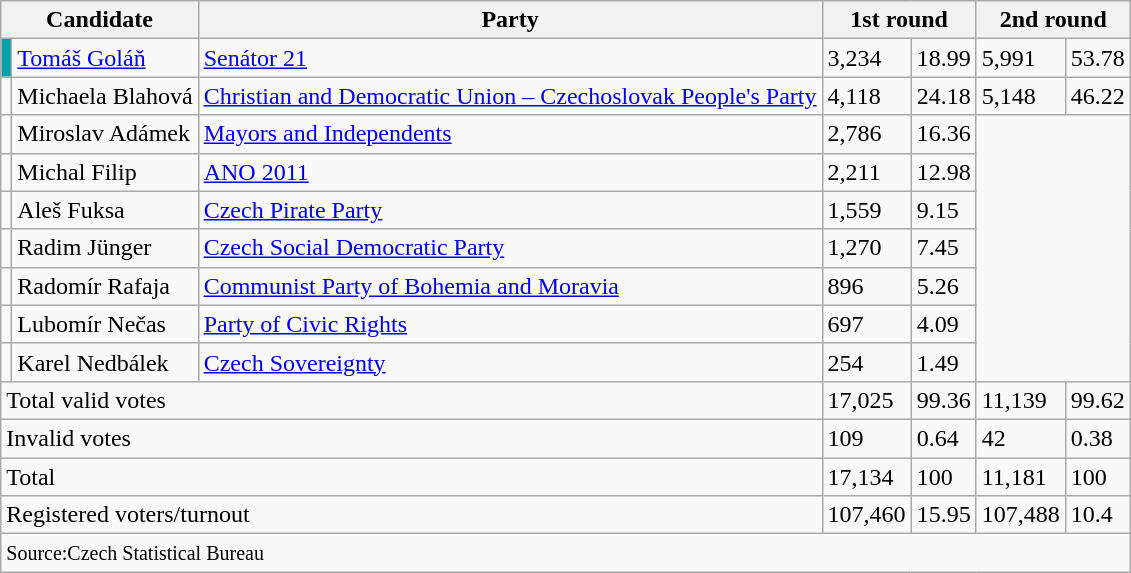<table class="wikitable">
<tr>
<th colspan="2">Candidate</th>
<th>Party</th>
<th colspan="2">1st round</th>
<th colspan="2">2nd round</th>
</tr>
<tr>
<td style="background:#00A2AD;"></td>
<td><a href='#'>Tomáš Goláň</a></td>
<td><a href='#'>Senátor 21</a></td>
<td>3,234</td>
<td>18.99</td>
<td>5,991</td>
<td>53.78</td>
</tr>
<tr>
<td></td>
<td>Michaela Blahová</td>
<td><a href='#'>Christian and Democratic Union – Czechoslovak People's Party</a></td>
<td>4,118</td>
<td>24.18</td>
<td>5,148</td>
<td>46.22</td>
</tr>
<tr>
<td></td>
<td>Miroslav Adámek</td>
<td><a href='#'>Mayors and Independents</a></td>
<td>2,786</td>
<td>16.36</td>
<td colspan=2 rowspan=7></td>
</tr>
<tr>
<td></td>
<td>Michal Filip</td>
<td><a href='#'>ANO 2011</a></td>
<td>2,211</td>
<td>12.98</td>
</tr>
<tr>
<td></td>
<td>Aleš Fuksa</td>
<td><a href='#'>Czech Pirate Party</a></td>
<td>1,559</td>
<td>9.15</td>
</tr>
<tr>
<td></td>
<td>Radim Jünger</td>
<td><a href='#'>Czech Social Democratic Party</a></td>
<td>1,270</td>
<td>7.45</td>
</tr>
<tr>
<td></td>
<td>Radomír Rafaja</td>
<td><a href='#'>Communist Party of Bohemia and Moravia</a></td>
<td>896</td>
<td>5.26</td>
</tr>
<tr>
<td></td>
<td>Lubomír Nečas</td>
<td><a href='#'>Party of Civic Rights</a></td>
<td>697</td>
<td>4.09</td>
</tr>
<tr>
<td></td>
<td>Karel Nedbálek</td>
<td><a href='#'>Czech Sovereignty</a></td>
<td>254</td>
<td>1.49</td>
</tr>
<tr>
<td style="text-align:left;" colspan="3">Total valid votes</td>
<td>17,025</td>
<td>99.36</td>
<td>11,139</td>
<td>99.62</td>
</tr>
<tr>
<td style="text-align:left;" colspan="3">Invalid votes</td>
<td>109</td>
<td>0.64</td>
<td>42</td>
<td>0.38</td>
</tr>
<tr>
<td style="text-align:left;" colspan="3">Total</td>
<td>17,134</td>
<td>100</td>
<td>11,181</td>
<td>100</td>
</tr>
<tr>
<td style="text-align:left;" colspan="3">Registered voters/turnout</td>
<td>107,460</td>
<td>15.95</td>
<td>107,488</td>
<td>10.4</td>
</tr>
<tr>
<td Colspan="7"><small>Source:Czech Statistical Bureau</small></td>
</tr>
</table>
